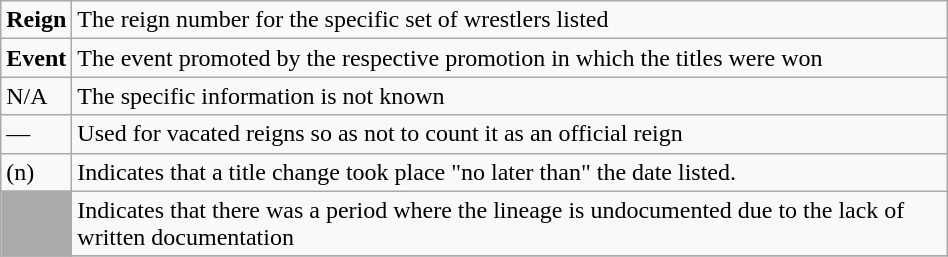<table class="wikitable" width=50%>
<tr>
<td><strong>Reign</strong></td>
<td>The reign number for the specific set of wrestlers listed</td>
</tr>
<tr>
<td><strong>Event</strong></td>
<td>The event promoted by the respective promotion in which the titles were won</td>
</tr>
<tr>
<td>N/A</td>
<td>The specific information is not known</td>
</tr>
<tr>
<td>—</td>
<td>Used for vacated reigns so as not to count it as an official reign</td>
</tr>
<tr>
<td>(n)</td>
<td>Indicates that a title change took place "no later than" the date listed.</td>
</tr>
<tr>
<td style="background: #aaaaaa;"> </td>
<td>Indicates that there was a period where the lineage is undocumented due to the lack of written documentation</td>
</tr>
<tr>
</tr>
</table>
